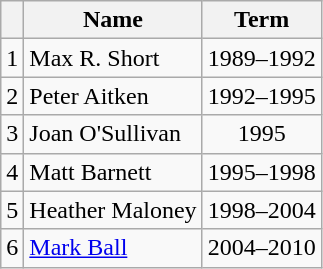<table class="wikitable">
<tr>
<th></th>
<th>Name</th>
<th>Term</th>
</tr>
<tr>
<td>1</td>
<td>Max R. Short</td>
<td align=center>1989–1992</td>
</tr>
<tr>
<td>2</td>
<td>Peter Aitken</td>
<td align=center>1992–1995</td>
</tr>
<tr>
<td>3</td>
<td>Joan O'Sullivan</td>
<td align=center>1995</td>
</tr>
<tr>
<td>4</td>
<td>Matt Barnett</td>
<td align=center>1995–1998</td>
</tr>
<tr>
<td>5</td>
<td>Heather Maloney</td>
<td align=center>1998–2004</td>
</tr>
<tr>
<td>6</td>
<td><a href='#'>Mark Ball</a></td>
<td align=center>2004–2010</td>
</tr>
</table>
